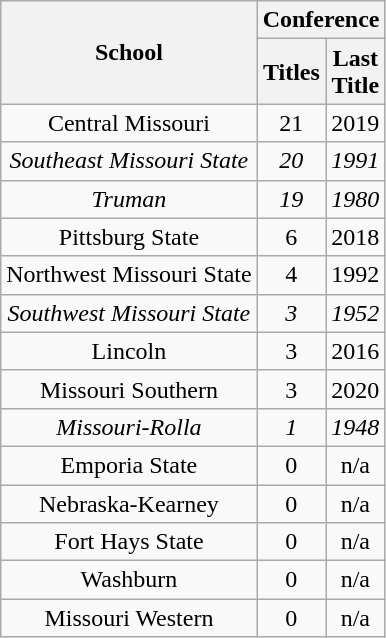<table class="wikitable sortable" style="text-align:center">
<tr>
<th rowspan=2>School</th>
<th colspan=2>Conference</th>
</tr>
<tr>
<th>Titles</th>
<th>Last<br>Title</th>
</tr>
<tr>
<td>Central Missouri</td>
<td>21</td>
<td>2019</td>
</tr>
<tr>
<td><em>Southeast Missouri State</em></td>
<td><em>20</em></td>
<td><em>1991</em></td>
</tr>
<tr>
<td><em>Truman</em></td>
<td><em>19</em></td>
<td><em>1980</em></td>
</tr>
<tr>
<td>Pittsburg State</td>
<td>6</td>
<td>2018</td>
</tr>
<tr>
<td>Northwest Missouri State</td>
<td>4</td>
<td>1992</td>
</tr>
<tr>
<td><em>Southwest Missouri State</em></td>
<td><em>3</em></td>
<td><em>1952</em></td>
</tr>
<tr>
<td>Lincoln</td>
<td>3</td>
<td>2016</td>
</tr>
<tr>
<td>Missouri Southern</td>
<td>3</td>
<td>2020</td>
</tr>
<tr>
<td><em>Missouri-Rolla</em></td>
<td><em>1</em></td>
<td><em>1948</em></td>
</tr>
<tr>
<td>Emporia State</td>
<td>0</td>
<td>n/a</td>
</tr>
<tr>
<td>Nebraska-Kearney</td>
<td>0</td>
<td>n/a</td>
</tr>
<tr>
<td>Fort Hays State</td>
<td>0</td>
<td>n/a</td>
</tr>
<tr>
<td>Washburn</td>
<td>0</td>
<td>n/a</td>
</tr>
<tr>
<td>Missouri Western</td>
<td>0</td>
<td>n/a</td>
</tr>
</table>
